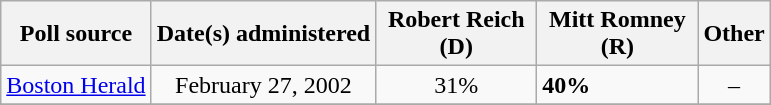<table class="wikitable">
<tr>
<th>Poll source</th>
<th>Date(s) administered</th>
<th style="width:100px;">Robert Reich (D)</th>
<th style="width:100px;">Mitt Romney (R)</th>
<th>Other</th>
</tr>
<tr>
<td><a href='#'>Boston Herald</a></td>
<td align="center">February 27, 2002</td>
<td align="center">31%</td>
<td><strong>40%</strong></td>
<td align="center">–</td>
</tr>
<tr>
</tr>
</table>
